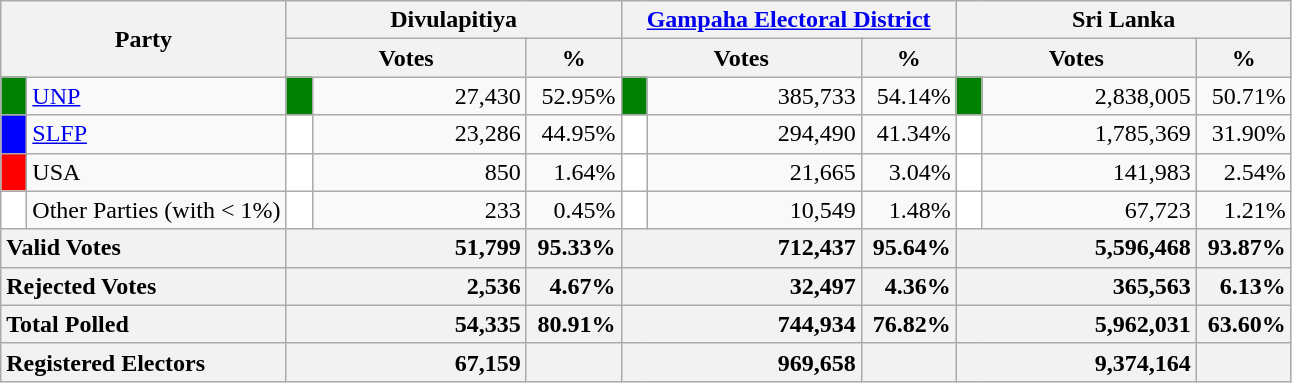<table class="wikitable">
<tr>
<th colspan="2" width="144px"rowspan="2">Party</th>
<th colspan="3" width="216px">Divulapitiya</th>
<th colspan="3" width="216px"><a href='#'>Gampaha Electoral District</a></th>
<th colspan="3" width="216px">Sri Lanka</th>
</tr>
<tr>
<th colspan="2" width="144px">Votes</th>
<th>%</th>
<th colspan="2" width="144px">Votes</th>
<th>%</th>
<th colspan="2" width="144px">Votes</th>
<th>%</th>
</tr>
<tr>
<td style="background-color:green;" width="10px"></td>
<td style="text-align:left;"><a href='#'>UNP</a></td>
<td style="background-color:green;" width="10px"></td>
<td style="text-align:right;">27,430</td>
<td style="text-align:right;">52.95%</td>
<td style="background-color:green;" width="10px"></td>
<td style="text-align:right;">385,733</td>
<td style="text-align:right;">54.14%</td>
<td style="background-color:green;" width="10px"></td>
<td style="text-align:right;">2,838,005</td>
<td style="text-align:right;">50.71%</td>
</tr>
<tr>
<td style="background-color:blue;" width="10px"></td>
<td style="text-align:left;"><a href='#'>SLFP</a></td>
<td style="background-color:white;" width="10px"></td>
<td style="text-align:right;">23,286</td>
<td style="text-align:right;">44.95%</td>
<td style="background-color:white;" width="10px"></td>
<td style="text-align:right;">294,490</td>
<td style="text-align:right;">41.34%</td>
<td style="background-color:white;" width="10px"></td>
<td style="text-align:right;">1,785,369</td>
<td style="text-align:right;">31.90%</td>
</tr>
<tr>
<td style="background-color:red;" width="10px"></td>
<td style="text-align:left;">USA</td>
<td style="background-color:white;" width="10px"></td>
<td style="text-align:right;">850</td>
<td style="text-align:right;">1.64%</td>
<td style="background-color:white;" width="10px"></td>
<td style="text-align:right;">21,665</td>
<td style="text-align:right;">3.04%</td>
<td style="background-color:white;" width="10px"></td>
<td style="text-align:right;">141,983</td>
<td style="text-align:right;">2.54%</td>
</tr>
<tr>
<td style="background-color:white;" width="10px"></td>
<td style="text-align:left;">Other Parties (with < 1%)</td>
<td style="background-color:white;" width="10px"></td>
<td style="text-align:right;">233</td>
<td style="text-align:right;">0.45%</td>
<td style="background-color:white;" width="10px"></td>
<td style="text-align:right;">10,549</td>
<td style="text-align:right;">1.48%</td>
<td style="background-color:white;" width="10px"></td>
<td style="text-align:right;">67,723</td>
<td style="text-align:right;">1.21%</td>
</tr>
<tr>
<th colspan="2" width="144px"style="text-align:left;">Valid Votes</th>
<th style="text-align:right;"colspan="2" width="144px">51,799</th>
<th style="text-align:right;">95.33%</th>
<th style="text-align:right;"colspan="2" width="144px">712,437</th>
<th style="text-align:right;">95.64%</th>
<th style="text-align:right;"colspan="2" width="144px">5,596,468</th>
<th style="text-align:right;">93.87%</th>
</tr>
<tr>
<th colspan="2" width="144px"style="text-align:left;">Rejected Votes</th>
<th style="text-align:right;"colspan="2" width="144px">2,536</th>
<th style="text-align:right;">4.67%</th>
<th style="text-align:right;"colspan="2" width="144px">32,497</th>
<th style="text-align:right;">4.36%</th>
<th style="text-align:right;"colspan="2" width="144px">365,563</th>
<th style="text-align:right;">6.13%</th>
</tr>
<tr>
<th colspan="2" width="144px"style="text-align:left;">Total Polled</th>
<th style="text-align:right;"colspan="2" width="144px">54,335</th>
<th style="text-align:right;">80.91%</th>
<th style="text-align:right;"colspan="2" width="144px">744,934</th>
<th style="text-align:right;">76.82%</th>
<th style="text-align:right;"colspan="2" width="144px">5,962,031</th>
<th style="text-align:right;">63.60%</th>
</tr>
<tr>
<th colspan="2" width="144px"style="text-align:left;">Registered Electors</th>
<th style="text-align:right;"colspan="2" width="144px">67,159</th>
<th></th>
<th style="text-align:right;"colspan="2" width="144px">969,658</th>
<th></th>
<th style="text-align:right;"colspan="2" width="144px">9,374,164</th>
<th></th>
</tr>
</table>
